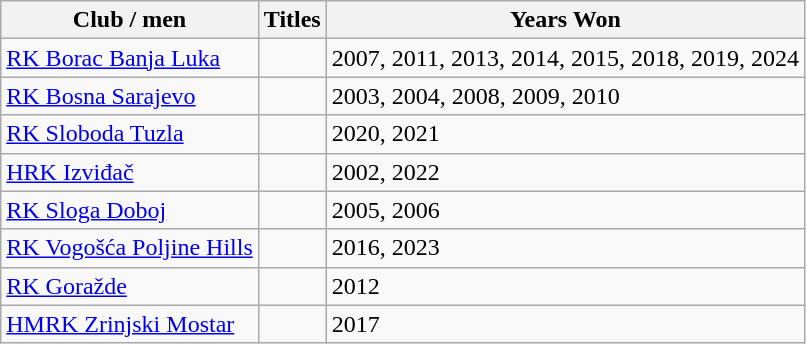<table class="wikitable">
<tr>
<th>Club / men</th>
<th>Titles</th>
<th>Years Won</th>
</tr>
<tr>
<td><a href='#'>RK Borac Banja Luka</a></td>
<td></td>
<td>2007, 2011, 2013, 2014, 2015, 2018, 2019, 2024</td>
</tr>
<tr>
<td><a href='#'>RK Bosna Sarajevo</a></td>
<td></td>
<td>2003, 2004, 2008, 2009, 2010</td>
</tr>
<tr>
<td><a href='#'>RK Sloboda Tuzla</a></td>
<td></td>
<td>2020, 2021</td>
</tr>
<tr>
<td><a href='#'>HRK Izviđač</a></td>
<td></td>
<td>2002, 2022</td>
</tr>
<tr>
<td><a href='#'>RK Sloga Doboj</a></td>
<td></td>
<td>2005, 2006</td>
</tr>
<tr>
<td><a href='#'>RK Vogošća Poljine Hills</a></td>
<td></td>
<td>2016, 2023</td>
</tr>
<tr>
<td><a href='#'>RK Goražde</a></td>
<td></td>
<td>2012</td>
</tr>
<tr>
<td><a href='#'>HMRK Zrinjski Mostar</a></td>
<td></td>
<td>2017</td>
</tr>
</table>
